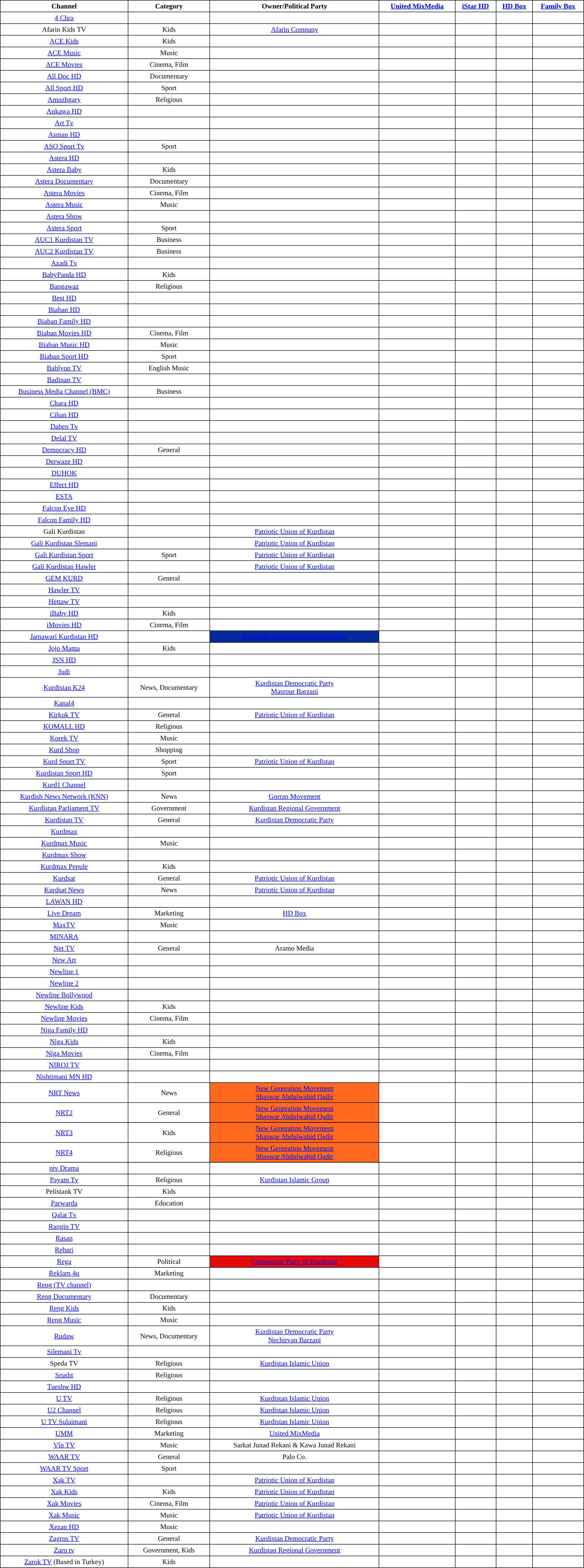<table class="toccolours sortable" border="1" cellpadding="3" style="border-collapse:collapse; font-size: 90%; text-align:center" width="95%">
<tr>
<th>Channel</th>
<th>Category</th>
<th>Owner/Political Party</th>
<th><a href='#'>United MixMedia</a></th>
<th><a href='#'>iStar HD</a></th>
<th><a href='#'>HD Box</a></th>
<th><a href='#'>Family Box</a></th>
</tr>
<tr>
<td><a href='#'>4 Chra</a></td>
<td></td>
<td></td>
<td></td>
<td></td>
<td></td>
<td></td>
</tr>
<tr>
<td>Afarin Kids TV</td>
<td>Kids</td>
<td style="background: {{"><a href='#'>Afarin Company</a></td>
<td></td>
<td></td>
<td></td>
<td></td>
</tr>
<tr>
<td><a href='#'>ACE Kids</a></td>
<td>Kids</td>
<td></td>
<td></td>
<td></td>
<td></td>
<td></td>
</tr>
<tr>
<td><a href='#'>ACE Music</a></td>
<td>Music</td>
<td></td>
<td></td>
<td></td>
<td></td>
<td></td>
</tr>
<tr>
<td><a href='#'>ACE Movies</a></td>
<td>Cinema, Film</td>
<td></td>
<td></td>
<td></td>
<td></td>
<td></td>
</tr>
<tr>
<td><a href='#'>All Doc HD</a></td>
<td>Documentary</td>
<td></td>
<td></td>
<td></td>
<td></td>
<td></td>
</tr>
<tr>
<td><a href='#'>All Sport HD</a></td>
<td>Sport</td>
<td></td>
<td></td>
<td></td>
<td></td>
<td></td>
</tr>
<tr>
<td><a href='#'>Amozhgary</a></td>
<td>Religious</td>
<td></td>
<td></td>
<td></td>
<td></td>
<td></td>
</tr>
<tr>
<td><a href='#'>Ankawa HD</a></td>
<td></td>
<td></td>
<td></td>
<td></td>
<td></td>
<td></td>
</tr>
<tr>
<td><a href='#'>Art Tv</a></td>
<td></td>
<td></td>
<td></td>
<td></td>
<td></td>
<td></td>
</tr>
<tr>
<td><a href='#'>Asman HD</a></td>
<td></td>
<td></td>
<td></td>
<td></td>
<td></td>
<td></td>
</tr>
<tr>
<td><a href='#'>ASO Sport Tv</a></td>
<td>Sport</td>
<td></td>
<td></td>
<td></td>
<td></td>
<td></td>
</tr>
<tr>
<td><a href='#'>Astera HD</a></td>
<td></td>
<td></td>
<td></td>
<td></td>
<td></td>
<td></td>
</tr>
<tr>
<td><a href='#'>Astera Baby</a></td>
<td>Kids</td>
<td></td>
<td></td>
<td></td>
<td></td>
<td></td>
</tr>
<tr>
<td><a href='#'>Astera Documentary</a></td>
<td>Documentary</td>
<td></td>
<td></td>
<td></td>
<td></td>
<td></td>
</tr>
<tr>
<td><a href='#'>Astera Movies</a></td>
<td>Cinema, Film</td>
<td></td>
<td></td>
<td></td>
<td></td>
<td></td>
</tr>
<tr>
<td><a href='#'>Astera Music</a></td>
<td>Music</td>
<td></td>
<td></td>
<td></td>
<td></td>
<td></td>
</tr>
<tr>
<td><a href='#'>Astera Show</a></td>
<td></td>
<td></td>
<td></td>
<td></td>
<td></td>
<td></td>
</tr>
<tr>
<td><a href='#'>Astera Sport</a></td>
<td>Sport</td>
<td></td>
<td></td>
<td></td>
<td></td>
<td></td>
</tr>
<tr>
<td><a href='#'>AUC1 Kurdistan TV</a></td>
<td>Business</td>
<td></td>
<td></td>
<td></td>
<td></td>
<td></td>
</tr>
<tr>
<td><a href='#'>AUC2 Kurdistan TV</a></td>
<td>Business</td>
<td></td>
<td></td>
<td></td>
<td></td>
<td></td>
</tr>
<tr>
<td><a href='#'>Azadi Tv</a></td>
<td></td>
<td></td>
<td></td>
<td></td>
<td></td>
<td></td>
</tr>
<tr>
<td><a href='#'>BabyPanda HD</a></td>
<td>Kids</td>
<td></td>
<td></td>
<td></td>
<td></td>
<td></td>
</tr>
<tr>
<td><a href='#'>Bangawaz</a></td>
<td>Religious</td>
<td></td>
<td></td>
<td></td>
<td></td>
<td></td>
</tr>
<tr>
<td><a href='#'>Best HD</a></td>
<td></td>
<td></td>
<td></td>
<td></td>
<td></td>
<td></td>
</tr>
<tr>
<td><a href='#'>Biaban HD</a></td>
<td></td>
<td></td>
<td></td>
<td></td>
<td></td>
<td></td>
</tr>
<tr>
<td><a href='#'>Biaban Family HD</a></td>
<td></td>
<td></td>
<td></td>
<td></td>
<td></td>
<td></td>
</tr>
<tr>
<td><a href='#'>Biaban Movies HD</a></td>
<td>Cinema, Film</td>
<td></td>
<td></td>
<td></td>
<td></td>
<td></td>
</tr>
<tr>
<td><a href='#'>Biaban Music HD</a></td>
<td>Music</td>
<td></td>
<td></td>
<td></td>
<td></td>
<td></td>
</tr>
<tr>
<td><a href='#'>Biaban Sport HD</a></td>
<td>Sport</td>
<td></td>
<td></td>
<td></td>
<td></td>
<td></td>
</tr>
<tr>
<td><a href='#'>Bablyon TV</a></td>
<td>English Music</td>
<td></td>
<td></td>
<td></td>
<td></td>
<td></td>
</tr>
<tr>
<td><a href='#'>Badinan TV</a></td>
<td></td>
<td></td>
<td></td>
<td></td>
<td></td>
<td></td>
</tr>
<tr>
<td><a href='#'>Business Media Channel (BMC)</a></td>
<td>Business</td>
<td></td>
<td></td>
<td></td>
<td></td>
<td></td>
</tr>
<tr>
<td><a href='#'>Chara HD</a></td>
<td></td>
<td></td>
<td></td>
<td></td>
<td></td>
<td></td>
</tr>
<tr>
<td><a href='#'>Cihan HD</a></td>
<td></td>
<td></td>
<td></td>
<td></td>
<td></td>
<td></td>
</tr>
<tr>
<td><a href='#'>Dahen Tv</a></td>
<td></td>
<td></td>
<td></td>
<td></td>
<td></td>
<td></td>
</tr>
<tr>
<td><a href='#'>Delal TV</a></td>
<td></td>
<td></td>
<td></td>
<td></td>
<td></td>
<td></td>
</tr>
<tr>
<td><a href='#'>Democracy HD</a></td>
<td>General</td>
<td></td>
<td></td>
<td></td>
<td></td>
<td></td>
</tr>
<tr>
<td><a href='#'>Derwaze HD</a></td>
<td></td>
<td></td>
<td></td>
<td></td>
<td></td>
<td></td>
</tr>
<tr>
<td><a href='#'>DUHOK</a></td>
<td></td>
<td></td>
<td></td>
<td></td>
<td></td>
<td></td>
</tr>
<tr>
<td><a href='#'>Effect HD</a></td>
<td></td>
<td></td>
<td></td>
<td></td>
<td></td>
<td></td>
</tr>
<tr>
<td><a href='#'>ESTA</a></td>
<td></td>
<td></td>
<td></td>
<td></td>
<td></td>
<td></td>
</tr>
<tr>
<td><a href='#'>Falcon Eye HD</a></td>
<td></td>
<td></td>
<td></td>
<td></td>
<td></td>
<td></td>
</tr>
<tr>
<td><a href='#'>Falcon Family HD</a></td>
<td></td>
<td></td>
<td></td>
<td></td>
<td></td>
<td></td>
</tr>
<tr>
<td>Gali Kurdistan</td>
<td></td>
<td style="background: "><a href='#'>Patriotic Union of Kurdistan</a></td>
<td></td>
<td></td>
<td></td>
<td></td>
</tr>
<tr>
<td><a href='#'>Gali Kurdistan Slemani</a></td>
<td></td>
<td style="background: "><a href='#'>Patriotic Union of Kurdistan</a></td>
<td></td>
<td></td>
<td></td>
<td></td>
</tr>
<tr>
<td><a href='#'>Gali Kurdistan Sport</a></td>
<td>Sport</td>
<td style="background: "><a href='#'>Patriotic Union of Kurdistan</a></td>
<td></td>
<td></td>
<td></td>
<td></td>
</tr>
<tr>
<td><a href='#'>Gali Kurdistan Hawler</a></td>
<td></td>
<td style="background: "><a href='#'>Patriotic Union of Kurdistan</a></td>
<td></td>
<td></td>
<td></td>
<td></td>
</tr>
<tr>
<td><a href='#'>GEM KURD</a></td>
<td>General</td>
<td></td>
<td></td>
<td></td>
<td></td>
<td></td>
</tr>
<tr>
<td><a href='#'>Hawler TV</a></td>
<td></td>
<td></td>
<td></td>
<td></td>
<td></td>
<td></td>
</tr>
<tr>
<td><a href='#'>Hettaw TV</a></td>
<td></td>
<td></td>
<td></td>
<td></td>
<td></td>
<td></td>
</tr>
<tr>
<td><a href='#'>iBaby HD</a></td>
<td>Kids</td>
<td></td>
<td></td>
<td></td>
<td></td>
<td></td>
</tr>
<tr>
<td><a href='#'>iMovies HD</a></td>
<td>Cinema, Film</td>
<td></td>
<td></td>
<td></td>
<td></td>
<td></td>
</tr>
<tr>
<td><a href='#'>Jamawari Kurdistan HD</a></td>
<td></td>
<td style="background: #06299C;"><a href='#'>Kurdistan Socialist Democratic Party</a></td>
<td></td>
<td></td>
<td></td>
<td></td>
</tr>
<tr>
<td><a href='#'>Jojo Mama</a></td>
<td>Kids</td>
<td></td>
<td></td>
<td></td>
<td></td>
<td></td>
</tr>
<tr>
<td><a href='#'>JSN HD</a></td>
<td></td>
<td></td>
<td></td>
<td></td>
<td></td>
<td></td>
</tr>
<tr>
<td><a href='#'>Judi</a></td>
<td></td>
<td></td>
<td></td>
<td></td>
<td></td>
<td></td>
</tr>
<tr>
<td><a href='#'>Kurdistan K24</a></td>
<td>News, Documentary</td>
<td style="background: "><a href='#'>Kurdistan Democratic Party</a><br><a href='#'>Masrour Barzani</a></td>
<td></td>
<td></td>
<td></td>
<td></td>
</tr>
<tr>
<td><a href='#'>Kanal4</a></td>
<td></td>
<td></td>
<td></td>
<td></td>
<td></td>
<td></td>
</tr>
<tr>
<td><a href='#'>Kirkuk TV</a></td>
<td>General</td>
<td style="background: "><a href='#'>Patriotic Union of Kurdistan</a></td>
<td></td>
<td></td>
<td></td>
<td></td>
</tr>
<tr>
<td><a href='#'>KOMALL HD</a></td>
<td>Religious</td>
<td></td>
<td></td>
<td></td>
<td></td>
<td></td>
</tr>
<tr>
<td><a href='#'>Korek TV</a></td>
<td>Music</td>
<td></td>
<td></td>
<td></td>
<td></td>
<td></td>
</tr>
<tr>
<td><a href='#'>Kurd Shop</a></td>
<td>Shopping</td>
<td></td>
<td></td>
<td></td>
<td></td>
<td></td>
</tr>
<tr>
<td><a href='#'>Kurd Sport TV</a></td>
<td>Sport</td>
<td style="background: "><a href='#'>Patriotic Union of Kurdistan</a></td>
<td></td>
<td></td>
<td></td>
<td></td>
</tr>
<tr>
<td><a href='#'>Kurdistan Sport HD</a></td>
<td>Sport</td>
<td></td>
<td></td>
<td></td>
<td></td>
<td></td>
</tr>
<tr>
<td><a href='#'>Kurd1 Channel</a></td>
<td></td>
<td></td>
<td></td>
<td></td>
<td></td>
<td></td>
</tr>
<tr>
<td><a href='#'>Kurdish News Network (KNN)</a></td>
<td>News</td>
<td style="background: "><a href='#'>Gorran Movement</a></td>
<td></td>
<td></td>
<td></td>
<td></td>
</tr>
<tr>
<td><a href='#'>Kurdistan Parliament TV</a></td>
<td>Government</td>
<td><a href='#'>Kurdistan Regional Government</a></td>
<td></td>
<td></td>
<td></td>
<td></td>
</tr>
<tr>
<td><a href='#'>Kurdistan TV</a></td>
<td>General</td>
<td style="background: "><a href='#'>Kurdistan Democratic Party</a></td>
<td></td>
<td></td>
<td></td>
<td></td>
</tr>
<tr>
<td><a href='#'>Kurdmax</a></td>
<td></td>
<td></td>
<td></td>
<td></td>
<td></td>
<td></td>
</tr>
<tr>
<td><a href='#'>Kurdmax Music</a></td>
<td>Music</td>
<td></td>
<td></td>
<td></td>
<td></td>
<td></td>
</tr>
<tr>
<td><a href='#'>Kurdmax Show</a></td>
<td></td>
<td></td>
<td></td>
<td></td>
<td></td>
<td></td>
</tr>
<tr>
<td><a href='#'>Kurdmax Pepule</a></td>
<td>Kids</td>
<td></td>
<td></td>
<td></td>
<td></td>
<td></td>
</tr>
<tr>
<td><a href='#'>Kurdsat</a></td>
<td>General</td>
<td style="background: "><a href='#'>Patriotic Union of Kurdistan</a></td>
<td></td>
<td></td>
<td></td>
<td></td>
</tr>
<tr>
<td><a href='#'>Kurdsat News</a></td>
<td>News</td>
<td style="background: "><a href='#'>Patriotic Union of Kurdistan</a></td>
<td></td>
<td></td>
<td></td>
<td></td>
</tr>
<tr>
<td><a href='#'>LAWAN HD</a></td>
<td></td>
<td></td>
<td></td>
<td></td>
<td></td>
<td></td>
</tr>
<tr>
<td><a href='#'>Live Dream</a></td>
<td>Marketing</td>
<td><a href='#'>HD Box</a></td>
<td></td>
<td></td>
<td></td>
<td></td>
</tr>
<tr>
<td><a href='#'>MaxTV</a></td>
<td>Music</td>
<td></td>
<td></td>
<td></td>
<td></td>
<td></td>
</tr>
<tr>
<td><a href='#'>MINARA</a></td>
<td></td>
<td></td>
<td></td>
<td></td>
<td></td>
<td></td>
</tr>
<tr>
<td><a href='#'>Net TV</a></td>
<td>General</td>
<td>Aramo Media</td>
<td></td>
<td></td>
<td></td>
<td></td>
</tr>
<tr>
<td><a href='#'>New Art</a></td>
<td></td>
<td></td>
<td></td>
<td></td>
<td></td>
<td></td>
</tr>
<tr>
<td><a href='#'>Newline 1</a></td>
<td></td>
<td></td>
<td></td>
<td></td>
<td></td>
<td></td>
</tr>
<tr>
<td><a href='#'>Newline 2</a></td>
<td></td>
<td></td>
<td></td>
<td></td>
<td></td>
<td></td>
</tr>
<tr>
<td><a href='#'>Newline Bollywood</a></td>
<td></td>
<td></td>
<td></td>
<td></td>
<td></td>
<td></td>
</tr>
<tr>
<td><a href='#'>Newline Kids</a></td>
<td>Kids</td>
<td></td>
<td></td>
<td></td>
<td></td>
<td></td>
</tr>
<tr>
<td><a href='#'>Newline Movies</a></td>
<td>Cinema, Film</td>
<td></td>
<td></td>
<td></td>
<td></td>
<td></td>
</tr>
<tr>
<td><a href='#'>Niga Family HD</a></td>
<td></td>
<td></td>
<td></td>
<td></td>
<td></td>
<td></td>
</tr>
<tr>
<td><a href='#'>Niga Kids</a></td>
<td>Kids</td>
<td></td>
<td></td>
<td></td>
<td></td>
<td></td>
</tr>
<tr>
<td><a href='#'>Niga Movies</a></td>
<td>Cinema, Film</td>
<td></td>
<td></td>
<td></td>
<td></td>
<td></td>
</tr>
<tr>
<td><a href='#'>NIROJ TV</a></td>
<td></td>
<td></td>
<td></td>
<td></td>
<td></td>
<td></td>
</tr>
<tr>
<td><a href='#'>Nishtimani MN HD</a></td>
<td></td>
<td></td>
<td></td>
<td></td>
<td></td>
<td></td>
</tr>
<tr>
<td><a href='#'>NRT News</a></td>
<td>News</td>
<td style="background: #FF681F;"><a href='#'>New Generation Movement</a><br><a href='#'>Shaswar Abdulwahid Qadir</a></td>
<td></td>
<td></td>
<td></td>
<td></td>
</tr>
<tr>
<td><a href='#'>NRT2</a></td>
<td>General</td>
<td style="background: #FF681F;"><a href='#'>New Generation Movement</a><br><a href='#'>Shaswar Abdulwahid Qadir</a></td>
<td></td>
<td></td>
<td></td>
<td></td>
</tr>
<tr>
</tr>
<tr>
<td><a href='#'>NRT3</a></td>
<td>Kids</td>
<td style="background: #FF681F;"><a href='#'>New Generation Movement</a><br><a href='#'>Shaswar Abdulwahid Qadir</a></td>
<td></td>
<td></td>
<td></td>
<td></td>
</tr>
<tr>
<td><a href='#'>NRT4</a></td>
<td>Religious</td>
<td style="background: #FF681F;"><a href='#'>New Generation Movement</a><br><a href='#'>Shaswar Abdulwahid Qadir</a></td>
<td></td>
<td></td>
<td></td>
<td></td>
</tr>
<tr>
</tr>
<tr>
<td><a href='#'>ntv Drama</a></td>
<td></td>
<td></td>
<td></td>
<td></td>
<td></td>
<td></td>
</tr>
<tr>
<td><a href='#'>Payam Tv</a></td>
<td>Religious</td>
<td style="background: "><a href='#'>Kurdistan Islamic Group</a></td>
<td></td>
<td></td>
<td></td>
<td></td>
</tr>
<tr>
<td>Pelistank TV</td>
<td>Kids</td>
<td></td>
<td></td>
<td></td>
<td></td>
<td></td>
</tr>
<tr>
<td><a href='#'>Parwarda</a></td>
<td>Education</td>
<td></td>
<td></td>
<td></td>
<td></td>
<td></td>
</tr>
<tr>
<td><a href='#'>Qalat Tv</a></td>
<td></td>
<td></td>
<td></td>
<td></td>
<td></td>
<td></td>
</tr>
<tr>
<td><a href='#'>Rangin TV</a></td>
<td></td>
<td></td>
<td></td>
<td></td>
<td></td>
<td></td>
</tr>
<tr>
<td><a href='#'>Rasan</a></td>
<td></td>
<td></td>
<td></td>
<td></td>
<td></td>
<td></td>
</tr>
<tr>
<td><a href='#'>Rebari</a></td>
<td></td>
<td></td>
<td></td>
<td></td>
<td></td>
<td></td>
</tr>
<tr>
<td><a href='#'>Rega</a></td>
<td>Political</td>
<td style="background: #E70A0A"><a href='#'>Communist Party of Kurdistan</a></td>
<td></td>
<td></td>
<td></td>
<td></td>
</tr>
<tr>
<td><a href='#'>Reklam 4u</a></td>
<td>Marketing</td>
<td></td>
<td></td>
<td></td>
<td></td>
<td></td>
</tr>
<tr>
<td><a href='#'>Reng (TV channel)</a></td>
<td></td>
<td></td>
<td></td>
<td></td>
<td></td>
<td></td>
</tr>
<tr>
<td><a href='#'>Reng Documentary</a></td>
<td>Documentary</td>
<td></td>
<td></td>
<td></td>
<td></td>
<td></td>
</tr>
<tr>
<td><a href='#'>Reng Kids</a></td>
<td>Kids</td>
<td></td>
<td></td>
<td></td>
<td></td>
<td></td>
</tr>
<tr>
<td><a href='#'>Reng Music</a></td>
<td>Music</td>
<td></td>
<td></td>
<td></td>
<td></td>
<td></td>
</tr>
<tr>
<td><a href='#'>Rudaw</a></td>
<td>News, Documentary</td>
<td style="background: "><a href='#'>Kurdistan Democratic Party</a><br><a href='#'>Nechirvan Barzani</a></td>
<td></td>
<td></td>
<td></td>
<td></td>
</tr>
<tr>
<td><a href='#'>Silemani Tv</a></td>
<td></td>
<td></td>
<td></td>
<td></td>
<td></td>
<td></td>
</tr>
<tr>
<td>Speda TV</td>
<td>Religious</td>
<td style="background: "><a href='#'>Kurdistan Islamic Union</a></td>
<td></td>
<td></td>
<td></td>
<td></td>
</tr>
<tr>
<td><a href='#'>Srusht</a></td>
<td>Religious</td>
<td></td>
<td></td>
<td></td>
<td></td>
<td></td>
</tr>
<tr>
<td><a href='#'>Tueshw HD</a></td>
<td></td>
<td></td>
<td></td>
<td></td>
<td></td>
<td></td>
</tr>
<tr>
<td><a href='#'>U TV</a></td>
<td>Religious</td>
<td style="background: "><a href='#'>Kurdistan Islamic Union</a></td>
<td></td>
<td></td>
<td></td>
<td></td>
</tr>
<tr>
<td><a href='#'>U2 Channel</a></td>
<td>Religious</td>
<td style="background: "><a href='#'>Kurdistan Islamic Union</a></td>
<td></td>
<td></td>
<td></td>
<td></td>
</tr>
<tr>
<td><a href='#'>U TV Sulaimani</a></td>
<td>Religious</td>
<td style="background: "><a href='#'>Kurdistan Islamic Union</a></td>
<td></td>
<td></td>
<td></td>
<td></td>
</tr>
<tr>
<td><a href='#'>UMM</a></td>
<td>Marketing</td>
<td><a href='#'>United MixMedia</a></td>
<td></td>
<td></td>
<td></td>
<td></td>
</tr>
<tr>
<td><a href='#'>Vîn TV</a></td>
<td>Music</td>
<td>Sarkat Junad Rekani & Kawa Junad Rekani</td>
<td></td>
<td></td>
<td></td>
<td></td>
</tr>
<tr>
<td><a href='#'>WAAR TV</a></td>
<td>General</td>
<td>Palo Co.</td>
<td></td>
<td></td>
<td></td>
<td></td>
</tr>
<tr>
<td><a href='#'>WAAR TV Sport</a></td>
<td>Sport</td>
<td></td>
<td></td>
<td></td>
<td></td>
<td></td>
</tr>
<tr>
<td><a href='#'>Xak TV</a></td>
<td></td>
<td style="background: "><a href='#'>Patriotic Union of Kurdistan</a></td>
<td></td>
<td></td>
<td></td>
<td></td>
</tr>
<tr>
<td><a href='#'>Xak Kids</a></td>
<td>Kids</td>
<td style="background: "><a href='#'>Patriotic Union of Kurdistan</a></td>
<td></td>
<td></td>
<td></td>
<td></td>
</tr>
<tr>
<td><a href='#'>Xak Movies</a></td>
<td>Cinema, Film</td>
<td style="background: "><a href='#'>Patriotic Union of Kurdistan</a></td>
<td></td>
<td></td>
<td></td>
<td></td>
</tr>
<tr>
<td><a href='#'>Xak Music</a></td>
<td>Music</td>
<td style="background: "><a href='#'>Patriotic Union of Kurdistan</a></td>
<td></td>
<td></td>
<td></td>
<td></td>
</tr>
<tr>
<td><a href='#'>Xezan HD</a></td>
<td>Music</td>
<td></td>
<td></td>
<td></td>
<td></td>
<td></td>
</tr>
<tr>
<td><a href='#'>Zagros TV</a></td>
<td>General</td>
<td style="background: "><a href='#'>Kurdistan Democratic Party</a></td>
<td></td>
<td></td>
<td></td>
<td></td>
</tr>
<tr>
<td><a href='#'>Zaro tv</a></td>
<td>Government, Kids</td>
<td><a href='#'>Kurdistan Regional Government</a></td>
<td></td>
<td></td>
<td></td>
<td></td>
</tr>
<tr>
<td><a href='#'>Zarok TV</a> (Based in Turkey)</td>
<td>Kids</td>
<td></td>
<td></td>
<td></td>
<td></td>
<td></td>
</tr>
</table>
